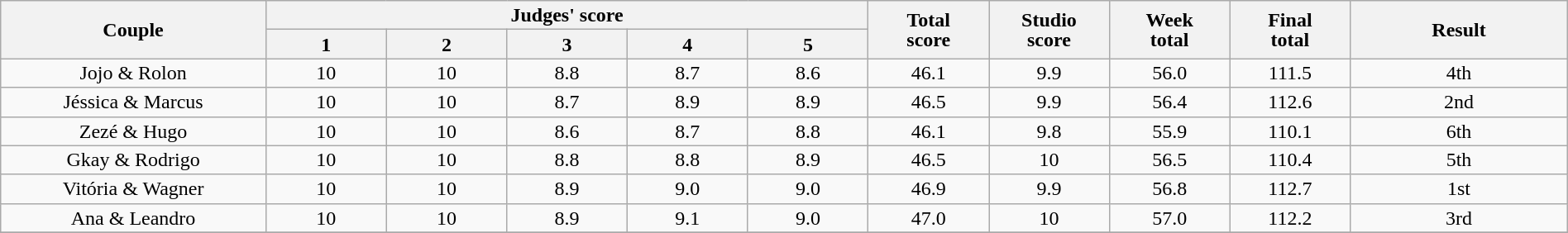<table class="wikitable" style="font-size:100%; line-height:16px; text-align:center" width="100%">
<tr>
<th rowspan=2 width="11.00%">Couple</th>
<th colspan=5 width="25.00%">Judges' score</th>
<th rowspan=2 width="05.00%">Total<br>score</th>
<th rowspan=2 width="05.00%">Studio<br>score</th>
<th rowspan=2 width="05.00%">Week<br>total</th>
<th rowspan=2 width="05.00%">Final<br>total</th>
<th rowspan=2 width="09.00%">Result</th>
</tr>
<tr>
<th width="05.00%">1</th>
<th width="05.00%">2</th>
<th width="05.00%">3</th>
<th width="05.00%">4</th>
<th width="05.00%">5</th>
</tr>
<tr>
<td>Jojo & Rolon</td>
<td>10</td>
<td>10</td>
<td>8.8</td>
<td>8.7</td>
<td>8.6</td>
<td>46.1</td>
<td>9.9</td>
<td>56.0</td>
<td>111.5</td>
<td>4th</td>
</tr>
<tr>
<td>Jéssica & Marcus</td>
<td>10</td>
<td>10</td>
<td>8.7</td>
<td>8.9</td>
<td>8.9</td>
<td>46.5</td>
<td>9.9</td>
<td>56.4</td>
<td>112.6</td>
<td>2nd</td>
</tr>
<tr>
<td>Zezé & Hugo</td>
<td>10</td>
<td>10</td>
<td>8.6</td>
<td>8.7</td>
<td>8.8</td>
<td>46.1</td>
<td>9.8</td>
<td>55.9</td>
<td>110.1</td>
<td>6th</td>
</tr>
<tr>
<td>Gkay & Rodrigo</td>
<td>10</td>
<td>10</td>
<td>8.8</td>
<td>8.8</td>
<td>8.9</td>
<td>46.5</td>
<td>10</td>
<td>56.5</td>
<td>110.4</td>
<td>5th</td>
</tr>
<tr>
<td>Vitória & Wagner</td>
<td>10</td>
<td>10</td>
<td>8.9</td>
<td>9.0</td>
<td>9.0</td>
<td>46.9</td>
<td>9.9</td>
<td>56.8</td>
<td>112.7</td>
<td>1st</td>
</tr>
<tr>
<td>Ana & Leandro</td>
<td>10</td>
<td>10</td>
<td>8.9</td>
<td>9.1</td>
<td>9.0</td>
<td>47.0</td>
<td>10</td>
<td>57.0</td>
<td>112.2</td>
<td>3rd</td>
</tr>
<tr>
</tr>
</table>
